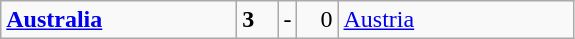<table class="wikitable">
<tr>
<td width=150> <strong><a href='#'>Australia</a></strong></td>
<td style="width:20px; text-align:left;"><strong>3</strong></td>
<td>-</td>
<td style="width:20px; text-align:right;">0</td>
<td width=150> <a href='#'>Austria</a></td>
</tr>
</table>
